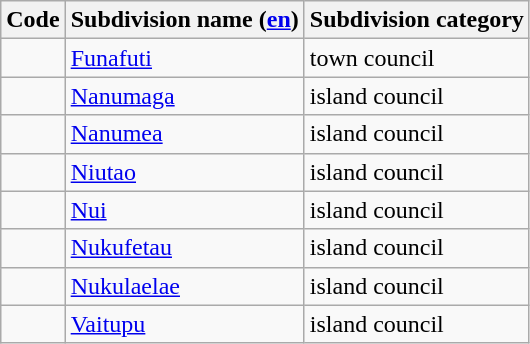<table class="wikitable sortable">
<tr>
<th>Code</th>
<th>Subdivision name (<a href='#'>en</a>)</th>
<th>Subdivision category</th>
</tr>
<tr>
<td></td>
<td><a href='#'>Funafuti</a></td>
<td>town council</td>
</tr>
<tr>
<td></td>
<td><a href='#'>Nanumaga</a></td>
<td>island council</td>
</tr>
<tr>
<td></td>
<td><a href='#'>Nanumea</a></td>
<td>island council</td>
</tr>
<tr>
<td></td>
<td><a href='#'>Niutao</a></td>
<td>island council</td>
</tr>
<tr>
<td></td>
<td><a href='#'>Nui</a></td>
<td>island council</td>
</tr>
<tr>
<td></td>
<td><a href='#'>Nukufetau</a></td>
<td>island council</td>
</tr>
<tr>
<td></td>
<td><a href='#'>Nukulaelae</a></td>
<td>island council</td>
</tr>
<tr>
<td></td>
<td><a href='#'>Vaitupu</a></td>
<td>island council</td>
</tr>
</table>
